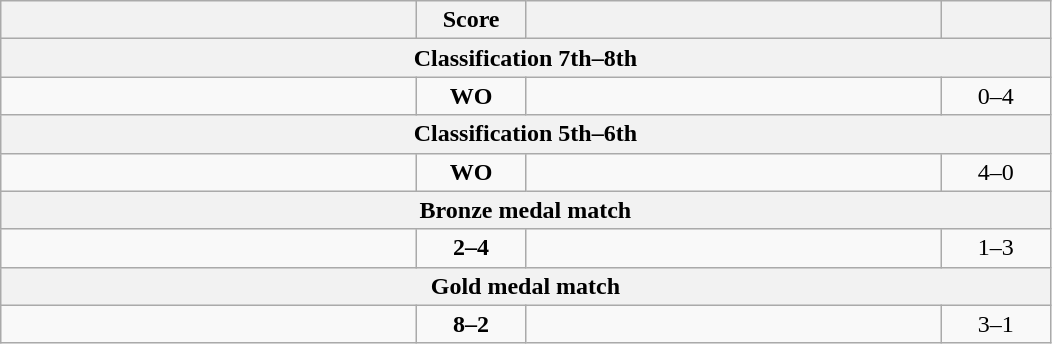<table class="wikitable" style="text-align: left; ">
<tr>
<th align="right" width="270"></th>
<th width="65">Score</th>
<th align="left" width="270"></th>
<th width="65"></th>
</tr>
<tr>
<th colspan=4>Classification 7th–8th</th>
</tr>
<tr>
<td></td>
<td align="center"><strong>WO</strong></td>
<td><strong></strong></td>
<td align=center>0–4 <strong></strong></td>
</tr>
<tr>
<th colspan=4>Classification 5th–6th</th>
</tr>
<tr>
<td><strong></strong></td>
<td align="center"><strong>WO</strong></td>
<td></td>
<td align=center>4–0 <strong></strong></td>
</tr>
<tr>
<th colspan=4>Bronze medal match</th>
</tr>
<tr>
<td></td>
<td align="center"><strong>2–4</strong></td>
<td><strong></strong></td>
<td align=center>1–3 <strong></strong></td>
</tr>
<tr>
<th colspan=4>Gold medal match</th>
</tr>
<tr>
<td><strong></strong></td>
<td align="center"><strong>8–2</strong></td>
<td></td>
<td align=center>3–1 <strong></strong></td>
</tr>
</table>
